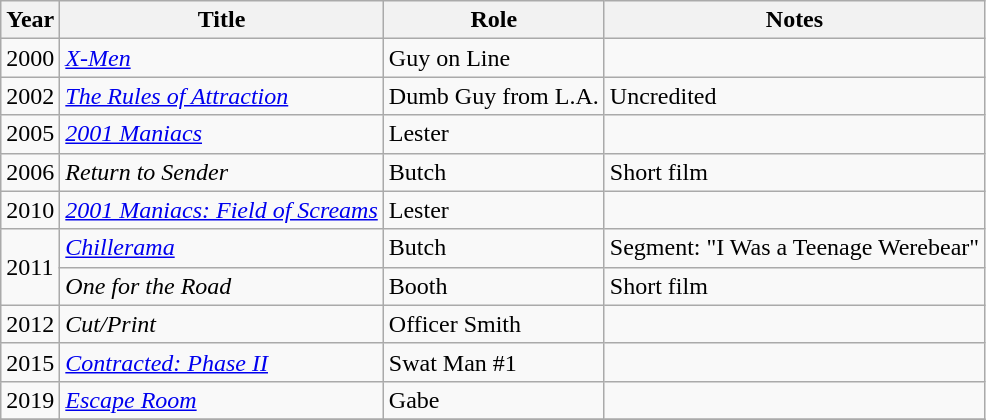<table class="wikitable">
<tr>
<th>Year</th>
<th>Title</th>
<th>Role</th>
<th>Notes</th>
</tr>
<tr>
<td>2000</td>
<td><em><a href='#'>X-Men</a></em></td>
<td>Guy on Line</td>
<td></td>
</tr>
<tr>
<td>2002</td>
<td><em><a href='#'>The Rules of Attraction</a></em></td>
<td>Dumb Guy from L.A.</td>
<td>Uncredited</td>
</tr>
<tr>
<td>2005</td>
<td><em><a href='#'>2001 Maniacs</a></em></td>
<td>Lester</td>
<td></td>
</tr>
<tr>
<td>2006</td>
<td><em>Return to Sender</em></td>
<td>Butch</td>
<td>Short film</td>
</tr>
<tr>
<td>2010</td>
<td><em><a href='#'>2001 Maniacs: Field of Screams</a></em></td>
<td>Lester</td>
<td></td>
</tr>
<tr>
<td rowspan=2>2011</td>
<td><em><a href='#'>Chillerama</a></em></td>
<td>Butch</td>
<td>Segment: "I Was a Teenage Werebear"</td>
</tr>
<tr>
<td><em>One for the Road</em></td>
<td>Booth</td>
<td>Short film</td>
</tr>
<tr>
<td>2012</td>
<td><em>Cut/Print</em></td>
<td>Officer Smith</td>
<td></td>
</tr>
<tr>
<td>2015</td>
<td><em><a href='#'>Contracted: Phase II</a></em></td>
<td>Swat Man #1</td>
<td></td>
</tr>
<tr>
<td>2019</td>
<td><em><a href='#'>Escape Room</a></em></td>
<td>Gabe</td>
<td></td>
</tr>
<tr>
</tr>
</table>
